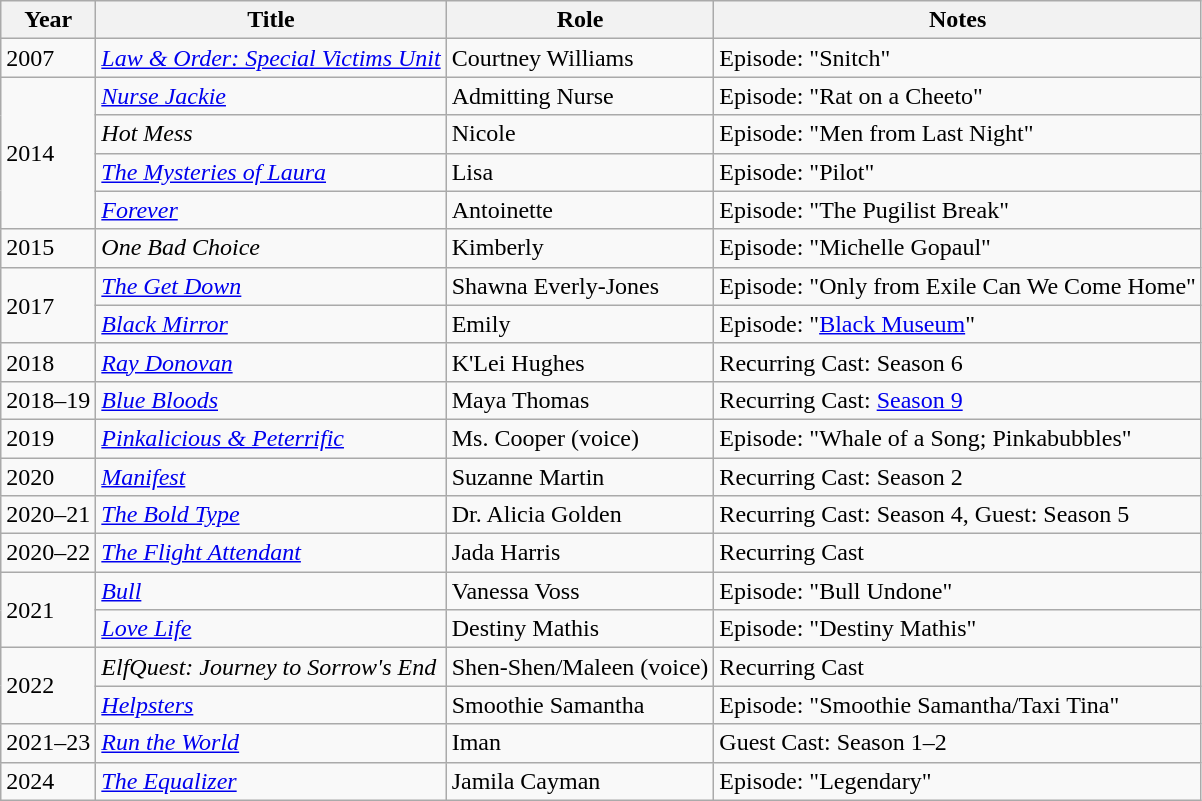<table class="wikitable sortable">
<tr>
<th>Year</th>
<th>Title</th>
<th>Role</th>
<th>Notes</th>
</tr>
<tr>
<td>2007</td>
<td><em><a href='#'>Law & Order: Special Victims Unit</a></em></td>
<td>Courtney Williams</td>
<td>Episode: "Snitch"</td>
</tr>
<tr>
<td rowspan="4">2014</td>
<td><em><a href='#'>Nurse Jackie</a></em></td>
<td>Admitting Nurse</td>
<td>Episode: "Rat on a Cheeto"</td>
</tr>
<tr>
<td><em>Hot Mess</em></td>
<td>Nicole</td>
<td>Episode: "Men from Last Night"</td>
</tr>
<tr>
<td><em><a href='#'>The Mysteries of Laura</a></em></td>
<td>Lisa</td>
<td>Episode: "Pilot"</td>
</tr>
<tr>
<td><em><a href='#'>Forever</a></em></td>
<td>Antoinette</td>
<td>Episode: "The Pugilist Break"</td>
</tr>
<tr>
<td>2015</td>
<td><em>One Bad Choice</em></td>
<td>Kimberly</td>
<td>Episode: "Michelle Gopaul"</td>
</tr>
<tr>
<td rowspan="2">2017</td>
<td><em><a href='#'>The Get Down</a></em></td>
<td>Shawna Everly-Jones</td>
<td>Episode: "Only from Exile Can We Come Home"</td>
</tr>
<tr>
<td><em><a href='#'>Black Mirror</a></em></td>
<td>Emily</td>
<td>Episode: "<a href='#'>Black Museum</a>"</td>
</tr>
<tr>
<td>2018</td>
<td><em><a href='#'>Ray Donovan</a></em></td>
<td>K'Lei Hughes</td>
<td>Recurring Cast: Season 6</td>
</tr>
<tr>
<td>2018–19</td>
<td><em><a href='#'>Blue Bloods</a></em></td>
<td>Maya Thomas</td>
<td>Recurring Cast: <a href='#'>Season 9</a></td>
</tr>
<tr>
<td>2019</td>
<td><em><a href='#'>Pinkalicious & Peterrific</a></em></td>
<td>Ms. Cooper (voice)</td>
<td>Episode: "Whale of a Song; Pinkabubbles"</td>
</tr>
<tr>
<td>2020</td>
<td><em><a href='#'>Manifest</a></em></td>
<td>Suzanne Martin</td>
<td>Recurring Cast: Season 2</td>
</tr>
<tr>
<td>2020–21</td>
<td><em><a href='#'>The Bold Type</a></em></td>
<td>Dr. Alicia Golden</td>
<td>Recurring Cast: Season 4, Guest: Season 5</td>
</tr>
<tr>
<td>2020–22</td>
<td><em><a href='#'>The Flight Attendant</a></em></td>
<td>Jada Harris</td>
<td>Recurring Cast</td>
</tr>
<tr>
<td rowspan="2">2021</td>
<td><em><a href='#'>Bull</a></em></td>
<td>Vanessa Voss</td>
<td>Episode: "Bull Undone"</td>
</tr>
<tr>
<td><em><a href='#'>Love Life</a></em></td>
<td>Destiny Mathis</td>
<td>Episode: "Destiny Mathis"</td>
</tr>
<tr>
<td rowspan="2">2022</td>
<td><em>ElfQuest: Journey to Sorrow's End</em></td>
<td>Shen-Shen/Maleen (voice)</td>
<td>Recurring Cast</td>
</tr>
<tr>
<td><em><a href='#'>Helpsters</a></em></td>
<td>Smoothie Samantha</td>
<td>Episode: "Smoothie Samantha/Taxi Tina"</td>
</tr>
<tr>
<td>2021–23</td>
<td><em><a href='#'>Run the World</a></em></td>
<td>Iman</td>
<td>Guest Cast: Season 1–2</td>
</tr>
<tr>
<td>2024</td>
<td><em><a href='#'>The Equalizer</a></em></td>
<td>Jamila Cayman</td>
<td>Episode: "Legendary"</td>
</tr>
</table>
